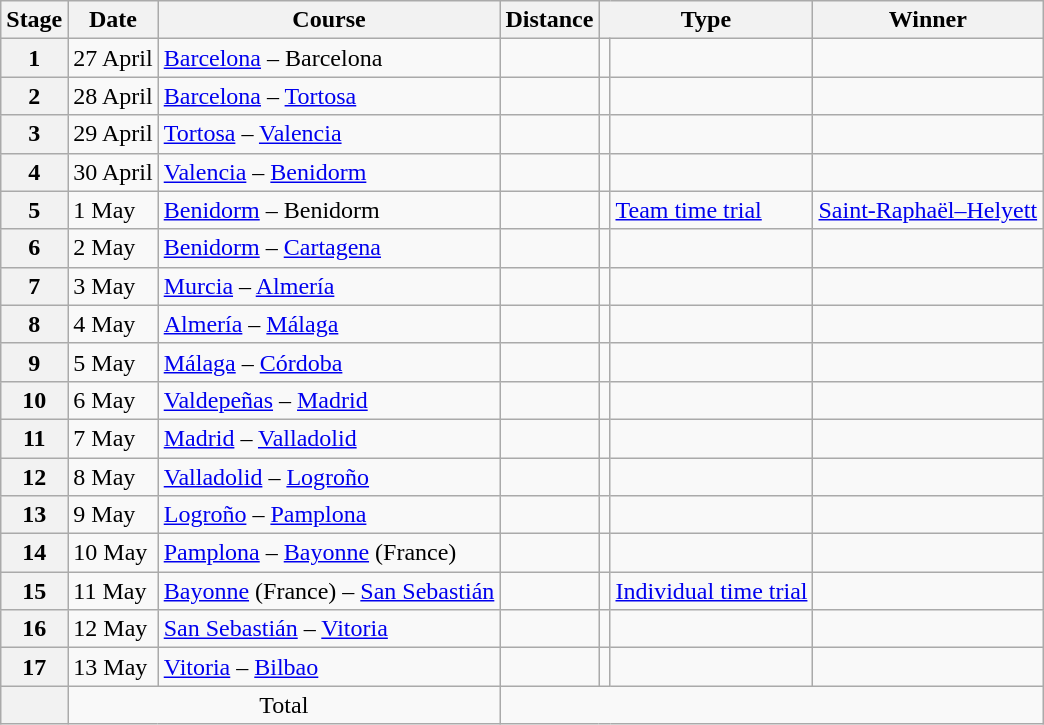<table class="wikitable">
<tr>
<th scope="col">Stage</th>
<th scope="col">Date</th>
<th scope="col">Course</th>
<th scope="col">Distance</th>
<th scope="col" colspan="2">Type</th>
<th scope="col">Winner</th>
</tr>
<tr>
<th scope="row">1</th>
<td>27 April</td>
<td><a href='#'>Barcelona</a> – Barcelona</td>
<td style="text-align:center;"></td>
<td></td>
<td></td>
<td></td>
</tr>
<tr>
<th scope="row">2</th>
<td>28 April</td>
<td><a href='#'>Barcelona</a> – <a href='#'>Tortosa</a></td>
<td style="text-align:center;"></td>
<td></td>
<td></td>
<td></td>
</tr>
<tr>
<th scope="row">3</th>
<td>29 April</td>
<td><a href='#'>Tortosa</a> – <a href='#'>Valencia</a></td>
<td style="text-align:center;"></td>
<td></td>
<td></td>
<td></td>
</tr>
<tr>
<th scope="row">4</th>
<td>30 April</td>
<td><a href='#'>Valencia</a> – <a href='#'>Benidorm</a></td>
<td style="text-align:center;"></td>
<td></td>
<td></td>
<td></td>
</tr>
<tr>
<th scope="row">5</th>
<td>1 May</td>
<td><a href='#'>Benidorm</a> – Benidorm</td>
<td style="text-align:center;"></td>
<td></td>
<td><a href='#'>Team time trial</a></td>
<td><a href='#'>Saint-Raphaël–Helyett</a></td>
</tr>
<tr>
<th scope="row">6</th>
<td>2 May</td>
<td><a href='#'>Benidorm</a> – <a href='#'>Cartagena</a></td>
<td style="text-align:center;"></td>
<td></td>
<td></td>
<td></td>
</tr>
<tr>
<th scope="row">7</th>
<td>3 May</td>
<td><a href='#'>Murcia</a> – <a href='#'>Almería</a></td>
<td style="text-align:center;"></td>
<td></td>
<td></td>
<td></td>
</tr>
<tr>
<th scope="row">8</th>
<td>4 May</td>
<td><a href='#'>Almería</a> – <a href='#'>Málaga</a></td>
<td style="text-align:center;"></td>
<td></td>
<td></td>
<td></td>
</tr>
<tr>
<th scope="row">9</th>
<td>5 May</td>
<td><a href='#'>Málaga</a> – <a href='#'>Córdoba</a></td>
<td style="text-align:center;"></td>
<td></td>
<td></td>
<td></td>
</tr>
<tr>
<th scope="row">10</th>
<td>6 May</td>
<td><a href='#'>Valdepeñas</a> – <a href='#'>Madrid</a></td>
<td style="text-align:center;"></td>
<td></td>
<td></td>
<td></td>
</tr>
<tr>
<th scope="row">11</th>
<td>7 May</td>
<td><a href='#'>Madrid</a> – <a href='#'>Valladolid</a></td>
<td style="text-align:center;"></td>
<td></td>
<td></td>
<td></td>
</tr>
<tr>
<th scope="row">12</th>
<td>8 May</td>
<td><a href='#'>Valladolid</a> – <a href='#'>Logroño</a></td>
<td style="text-align:center;"></td>
<td></td>
<td></td>
<td></td>
</tr>
<tr>
<th scope="row">13</th>
<td>9 May</td>
<td><a href='#'>Logroño</a> – <a href='#'>Pamplona</a></td>
<td style="text-align:center;"></td>
<td></td>
<td></td>
<td></td>
</tr>
<tr>
<th scope="row">14</th>
<td>10 May</td>
<td><a href='#'>Pamplona</a> – <a href='#'>Bayonne</a> (France)</td>
<td style="text-align:center;"></td>
<td></td>
<td></td>
<td></td>
</tr>
<tr>
<th scope="row">15</th>
<td>11 May</td>
<td><a href='#'>Bayonne</a> (France) – <a href='#'>San Sebastián</a></td>
<td style="text-align:center;"></td>
<td></td>
<td><a href='#'>Individual time trial</a></td>
<td></td>
</tr>
<tr>
<th scope="row">16</th>
<td>12 May</td>
<td><a href='#'>San Sebastián</a> – <a href='#'>Vitoria</a></td>
<td style="text-align:center;"></td>
<td></td>
<td></td>
<td></td>
</tr>
<tr>
<th scope="row">17</th>
<td>13 May</td>
<td><a href='#'>Vitoria</a> – <a href='#'>Bilbao</a></td>
<td style="text-align:center;"></td>
<td></td>
<td></td>
<td></td>
</tr>
<tr>
<th scope="row"></th>
<td colspan="2" style="text-align:center">Total</td>
<td colspan="4" style="text-align:center"></td>
</tr>
</table>
